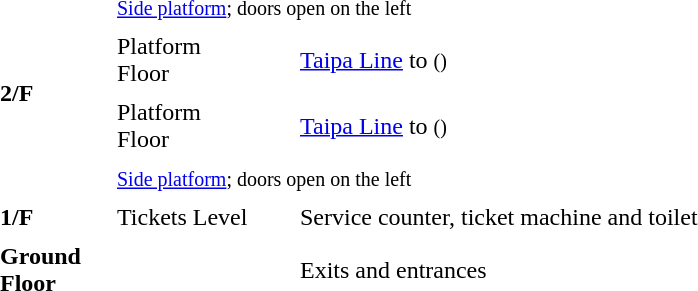<table cellpadding="4" cellspacing="0" border="0">
<tr>
<td rowspan="4" width="70"><strong>2/F</strong></td>
<td colspan="4"><small><a href='#'>Side platform</a>; doors open on the left</small></td>
</tr>
<tr>
<td width="50">Platform Floor</td>
<td width="50"></td>
<td width="350"> <a href='#'>Taipa Line</a> to  <small>()</small></td>
<td width="50"></td>
</tr>
<tr>
<td>Platform Floor</td>
<td></td>
<td> <a href='#'>Taipa Line</a> to  <small>()</small></td>
<td></td>
<td></td>
</tr>
<tr>
<td colspan="4"><small><a href='#'>Side platform</a>; doors open on the left</small></td>
</tr>
<tr>
<td><strong>1/F</strong></td>
<td colspan="2">Tickets Level</td>
<td colspan="2">Service counter, ticket machine and toilet</td>
</tr>
<tr>
<td><strong>Ground Floor</strong></td>
<td colspan="2"></td>
<td colspan="2">Exits and entrances</td>
</tr>
</table>
